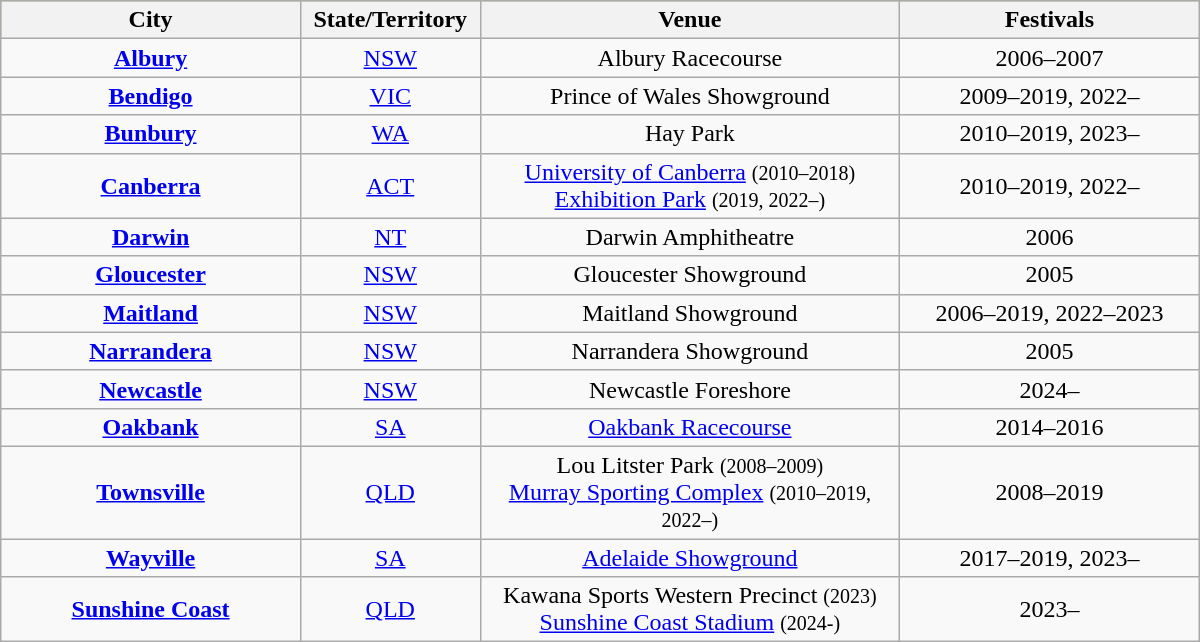<table class="wikitable sortable" style="width:800px;">
<tr style="background:#bdb76b;">
<th width=25%>City</th>
<th width=15%>State/Territory</th>
<th width=35%>Venue</th>
<th width=25%>Festivals</th>
</tr>
<tr>
<td align=center><strong><a href='#'>Albury</a></strong></td>
<td align=center><a href='#'>NSW</a></td>
<td align=center>Albury Racecourse</td>
<td align=center>2006–2007</td>
</tr>
<tr>
<td align=center><strong><a href='#'>Bendigo</a></strong></td>
<td align=center><a href='#'>VIC</a></td>
<td align=center>Prince of Wales Showground</td>
<td align=center>2009–2019, 2022–</td>
</tr>
<tr>
<td align=center><strong><a href='#'>Bunbury</a></strong></td>
<td align=center><a href='#'>WA</a></td>
<td align=center>Hay Park</td>
<td align=center>2010–2019, 2023–</td>
</tr>
<tr>
<td align=center><strong><a href='#'>Canberra</a></strong></td>
<td align=center><a href='#'>ACT</a></td>
<td align=center><a href='#'>University of Canberra</a> <small>(2010–2018)</small><br><a href='#'>Exhibition Park</a> <small>(2019, 2022–)</small></td>
<td align=center>2010–2019, 2022–</td>
</tr>
<tr>
<td align=center><strong><a href='#'>Darwin</a></strong></td>
<td align=center><a href='#'>NT</a></td>
<td align=center>Darwin Amphitheatre</td>
<td align=center>2006</td>
</tr>
<tr>
<td align=center><strong><a href='#'>Gloucester</a></strong></td>
<td align=center><a href='#'>NSW</a></td>
<td align=center>Gloucester Showground</td>
<td align=center>2005</td>
</tr>
<tr>
<td align=center><strong><a href='#'>Maitland</a></strong></td>
<td align=center><a href='#'>NSW</a></td>
<td align=center>Maitland Showground</td>
<td align=center>2006–2019, 2022–2023</td>
</tr>
<tr>
<td align=center><strong><a href='#'>Narrandera</a></strong></td>
<td align=center><a href='#'>NSW</a></td>
<td align=center>Narrandera Showground</td>
<td align=center>2005</td>
</tr>
<tr>
<td align=center><strong><a href='#'>Newcastle</a></strong></td>
<td align=center><a href='#'>NSW</a></td>
<td align=center>Newcastle Foreshore</td>
<td align=center>2024–</td>
</tr>
<tr>
<td align=center><strong><a href='#'>Oakbank</a></strong></td>
<td align=center><a href='#'>SA</a></td>
<td align=center><a href='#'>Oakbank Racecourse</a></td>
<td align=center>2014–2016</td>
</tr>
<tr>
<td align=center><strong><a href='#'>Townsville</a></strong></td>
<td align=center><a href='#'>QLD</a></td>
<td align=center>Lou Litster Park <small>(2008–2009)</small><br><a href='#'>Murray Sporting Complex</a> <small>(2010–2019, 2022–)</small></td>
<td align=center>2008–2019</td>
</tr>
<tr>
<td align=center><strong><a href='#'>Wayville</a></strong></td>
<td align=center><a href='#'>SA</a></td>
<td align=center><a href='#'>Adelaide Showground</a></td>
<td align=center>2017–2019, 2023–</td>
</tr>
<tr>
<td align=center><strong><a href='#'>Sunshine Coast</a></strong></td>
<td align=center><a href='#'>QLD</a></td>
<td align=center>Kawana Sports Western Precinct <small>(2023)</small><br><a href='#'>Sunshine Coast Stadium</a> <small>(2024-)</small></td>
<td align=center>2023–</td>
</tr>
</table>
